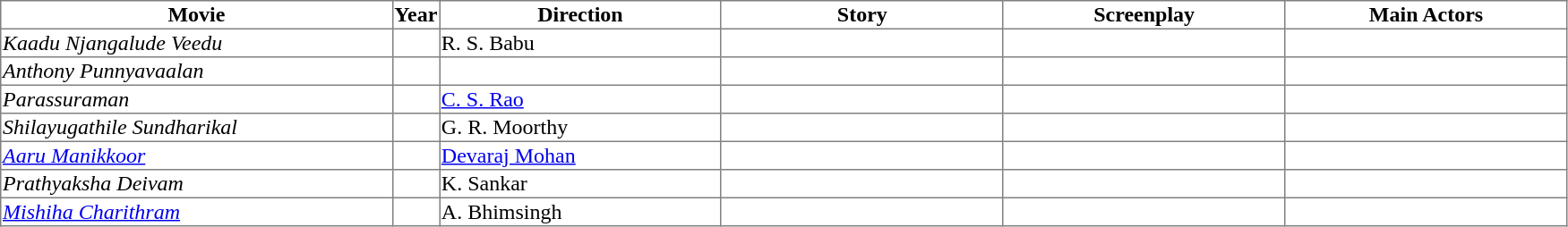<table border=1 style="border-collapse: collapse">
<tr>
<th width="25%">Movie</th>
<th width="3%">Year</th>
<th width="18%">Direction</th>
<th width="18%">Story</th>
<th width="18%">Screenplay</th>
<th width="18%">Main Actors</th>
</tr>
<tr valign="top">
<td><em>Kaadu Njangalude Veedu</em></td>
<td></td>
<td>R. S. Babu</td>
<td> </td>
<td> </td>
<td> </td>
</tr>
<tr valign="top">
<td><em>Anthony Punnyavaalan</em></td>
<td></td>
<td></td>
<td> </td>
<td> </td>
<td> </td>
</tr>
<tr valign="top">
<td><em>Parassuraman</em></td>
<td></td>
<td><a href='#'>C. S. Rao</a></td>
<td> </td>
<td> </td>
<td> </td>
</tr>
<tr valign="top">
<td><em>Shilayugathile Sundharikal</em></td>
<td></td>
<td>G. R. Moorthy</td>
<td> </td>
<td> </td>
<td> </td>
</tr>
<tr valign="top">
<td><em><a href='#'>Aaru Manikkoor</a></em></td>
<td></td>
<td><a href='#'>Devaraj Mohan</a></td>
<td> </td>
<td> </td>
<td> </td>
</tr>
<tr valign="top">
<td><em>Prathyaksha Deivam</em></td>
<td></td>
<td>K. Sankar</td>
<td> </td>
<td> </td>
<td> </td>
</tr>
<tr valign="top">
<td><em><a href='#'>Mishiha Charithram</a></em></td>
<td></td>
<td>A. Bhimsingh</td>
<td> </td>
<td> </td>
<td> </td>
</tr>
</table>
